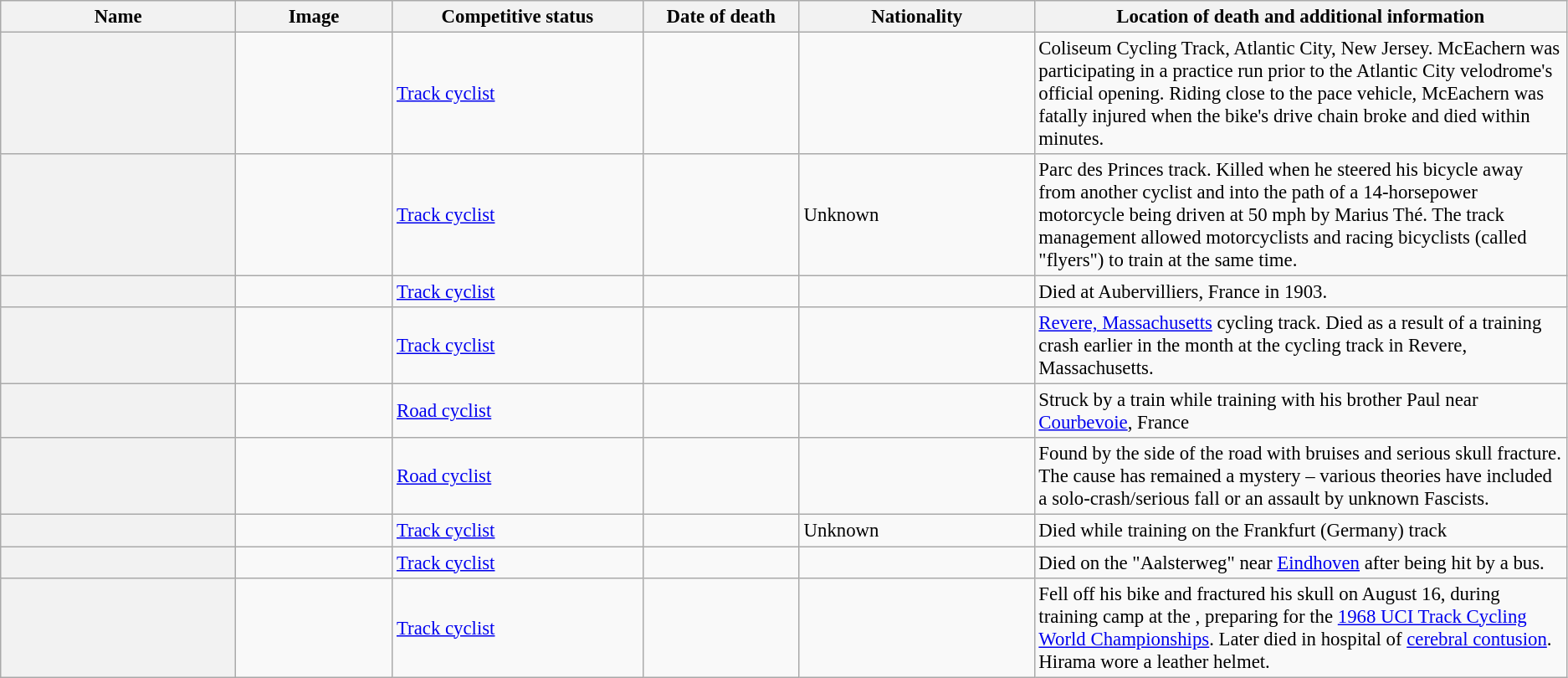<table class="wikitable plainrowheaders sortable" style="font-size:95%;">
<tr>
<th scope="col" class="unsortable" style="width:15%;">Name</th>
<th scope="col" style="width:10%;">Image</th>
<th scope="col" style="width:16%;">Competitive status</th>
<th scope="col" style="width:10%;">Date of death</th>
<th scope="col" style="width:15%;">Nationality</th>
<th scope="col" class="unsortable" style="width:34%;">Location of death and additional information</th>
</tr>
<tr id="Archie McEachern">
<th scope="row" style="text-align:center;"></th>
<td></td>
<td><a href='#'>Track cyclist</a></td>
<td></td>
<td align=left></td>
<td>Coliseum Cycling Track, Atlantic City, New Jersey. McEachern was participating in a practice run prior to the Atlantic City velodrome's official opening. Riding close to the pace vehicle, McEachern was fatally injured when the bike's drive chain broke and died within minutes.</td>
</tr>
<tr id="Table row 2">
<th scope="row" style="text-align:center;"></th>
<td></td>
<td><a href='#'>Track cyclist</a></td>
<td></td>
<td align=left>Unknown</td>
<td>Parc des Princes track. Killed when he steered his bicycle away from another cyclist and into the path of a 14-horsepower motorcycle being driven at 50 mph by Marius Thé. The track management allowed motorcyclists and racing bicyclists (called "flyers") to train at the same time.</td>
</tr>
<tr id="Edouard Taylor">
<th scope="row" style="text-align:center;"></th>
<td></td>
<td><a href='#'>Track cyclist</a></td>
<td></td>
<td align=left></td>
<td>Died at Aubervilliers, France in 1903.</td>
</tr>
<tr>
<th scope="row" style="text-align:center;"></th>
<td></td>
<td><a href='#'>Track cyclist</a></td>
<td></td>
<td align=left></td>
<td><a href='#'>Revere, Massachusetts</a> cycling track. Died as a result of a training crash earlier in the month at the cycling track in Revere, Massachusetts.</td>
</tr>
<tr>
<th scope="row" style="text-align:center;"></th>
<td></td>
<td><a href='#'>Road cyclist</a></td>
<td></td>
<td align=left></td>
<td>Struck by a train while training with his brother Paul near <a href='#'>Courbevoie</a>, France</td>
</tr>
<tr>
<th scope="row" style="text-align:center;"></th>
<td></td>
<td><a href='#'>Road cyclist</a></td>
<td></td>
<td align=left></td>
<td> Found by the side of the road with bruises and serious skull fracture. The cause has remained a mystery – various theories have included a solo-crash/serious fall or an assault by unknown Fascists.</td>
</tr>
<tr>
<th scope="row" style="text-align:center;"></th>
<td></td>
<td><a href='#'>Track cyclist</a></td>
<td></td>
<td align=left>Unknown</td>
<td>Died while training on the Frankfurt (Germany) track</td>
</tr>
<tr>
<th scope="row" style="text-align:center;"></th>
<td></td>
<td><a href='#'>Track cyclist</a></td>
<td></td>
<td align=left></td>
<td>Died on the "Aalsterweg" near <a href='#'>Eindhoven</a> after being hit by a bus.</td>
</tr>
<tr>
<th scope="row" style="text-align:center;"></th>
<td></td>
<td><a href='#'>Track cyclist</a></td>
<td></td>
<td></td>
<td>Fell off his bike and fractured his skull on August 16, during training camp at the , preparing for the <a href='#'>1968 UCI Track Cycling World Championships</a>. Later died in hospital of <a href='#'>cerebral contusion</a>. Hirama wore a leather helmet.</td>
</tr>
</table>
